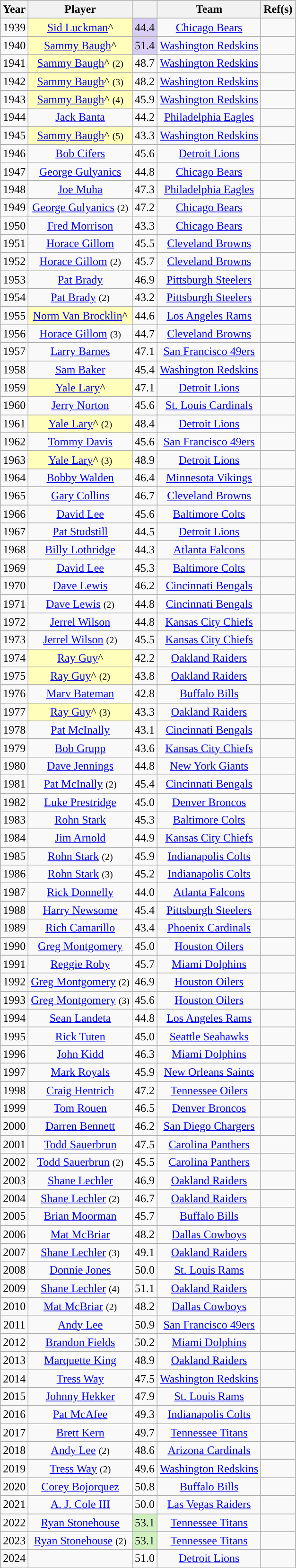<table class="wikitable sortable" style="text-align:center;">
<tr>
<th>Year</th>
<th>Player</th>
<th></th>
<th>Team</th>
<th>Ref(s)</th>
</tr>
<tr>
<td>1939</td>
<td style="background:#ffb;"><a href='#'>Sid Luckman</a>^</td>
<td style="background:#d7ccf3;">44.4</td>
<td><a href='#'>Chicago Bears</a></td>
<td></td>
</tr>
<tr>
<td>1940</td>
<td style="background:#ffb;"><a href='#'>Sammy Baugh</a>^</td>
<td style="background:#d7ccf3;">51.4</td>
<td><a href='#'>Washington Redskins</a></td>
<td></td>
</tr>
<tr>
<td>1941</td>
<td style="background:#ffb;"><a href='#'>Sammy Baugh</a>^ <small>(2)</small></td>
<td>48.7</td>
<td><a href='#'>Washington Redskins</a></td>
<td></td>
</tr>
<tr>
<td>1942</td>
<td style="background:#ffb;"><a href='#'>Sammy Baugh</a>^ <small>(3)</small></td>
<td>48.2</td>
<td><a href='#'>Washington Redskins</a></td>
<td></td>
</tr>
<tr>
<td>1943</td>
<td style="background:#ffb;"><a href='#'>Sammy Baugh</a>^ <small>(4)</small></td>
<td>45.9</td>
<td><a href='#'>Washington Redskins</a></td>
<td></td>
</tr>
<tr>
<td>1944</td>
<td><a href='#'>Jack Banta</a></td>
<td>44.2</td>
<td><a href='#'>Philadelphia Eagles</a></td>
<td></td>
</tr>
<tr>
<td>1945</td>
<td style="background:#ffb;"><a href='#'>Sammy Baugh</a>^ <small>(5)</small></td>
<td>43.3</td>
<td><a href='#'>Washington Redskins</a></td>
<td></td>
</tr>
<tr>
<td>1946</td>
<td><a href='#'>Bob Cifers</a></td>
<td>45.6</td>
<td><a href='#'>Detroit Lions</a></td>
<td></td>
</tr>
<tr>
<td>1947</td>
<td><a href='#'>George Gulyanics</a></td>
<td>44.8</td>
<td><a href='#'>Chicago Bears</a></td>
<td></td>
</tr>
<tr>
<td>1948</td>
<td><a href='#'>Joe Muha</a></td>
<td>47.3</td>
<td><a href='#'>Philadelphia Eagles</a></td>
<td></td>
</tr>
<tr>
<td>1949</td>
<td><a href='#'>George Gulyanics</a> <small>(2)</small></td>
<td>47.2</td>
<td><a href='#'>Chicago Bears</a></td>
<td></td>
</tr>
<tr>
<td>1950</td>
<td><a href='#'>Fred Morrison</a></td>
<td>43.3</td>
<td><a href='#'>Chicago Bears</a></td>
<td></td>
</tr>
<tr>
<td>1951</td>
<td><a href='#'>Horace Gillom</a></td>
<td>45.5</td>
<td><a href='#'>Cleveland Browns</a></td>
<td></td>
</tr>
<tr>
<td>1952</td>
<td><a href='#'>Horace Gillom</a> <small>(2)</small></td>
<td>45.7</td>
<td><a href='#'>Cleveland Browns</a></td>
<td></td>
</tr>
<tr>
<td>1953</td>
<td><a href='#'>Pat Brady</a></td>
<td>46.9</td>
<td><a href='#'>Pittsburgh Steelers</a></td>
<td></td>
</tr>
<tr>
<td>1954</td>
<td><a href='#'>Pat Brady</a> <small>(2)</small></td>
<td>43.2</td>
<td><a href='#'>Pittsburgh Steelers</a></td>
<td></td>
</tr>
<tr>
<td>1955</td>
<td style="background:#ffb;"><a href='#'>Norm Van Brocklin</a>^</td>
<td>44.6</td>
<td><a href='#'>Los Angeles Rams</a></td>
<td></td>
</tr>
<tr>
<td>1956</td>
<td><a href='#'>Horace Gillom</a> <small>(3)</small></td>
<td>44.7</td>
<td><a href='#'>Cleveland Browns</a></td>
<td></td>
</tr>
<tr>
<td>1957</td>
<td><a href='#'>Larry Barnes</a></td>
<td>47.1</td>
<td><a href='#'>San Francisco 49ers</a></td>
<td></td>
</tr>
<tr>
<td>1958</td>
<td><a href='#'>Sam Baker</a></td>
<td>45.4</td>
<td><a href='#'>Washington Redskins</a></td>
<td></td>
</tr>
<tr>
<td>1959</td>
<td style="background:#ffb;"><a href='#'>Yale Lary</a>^</td>
<td>47.1</td>
<td><a href='#'>Detroit Lions</a></td>
<td></td>
</tr>
<tr>
<td>1960</td>
<td><a href='#'>Jerry Norton</a></td>
<td>45.6</td>
<td><a href='#'>St. Louis Cardinals</a></td>
<td></td>
</tr>
<tr>
<td>1961</td>
<td style="background:#ffb;"><a href='#'>Yale Lary</a>^ <small>(2)</small></td>
<td>48.4</td>
<td><a href='#'>Detroit Lions</a></td>
<td></td>
</tr>
<tr>
<td>1962</td>
<td><a href='#'>Tommy Davis</a></td>
<td>45.6</td>
<td><a href='#'>San Francisco 49ers</a></td>
<td></td>
</tr>
<tr>
<td>1963</td>
<td style="background:#ffb;"><a href='#'>Yale Lary</a>^ <small>(3)</small></td>
<td>48.9</td>
<td><a href='#'>Detroit Lions</a></td>
<td></td>
</tr>
<tr>
<td>1964</td>
<td><a href='#'>Bobby Walden</a></td>
<td>46.4</td>
<td><a href='#'>Minnesota Vikings</a></td>
<td></td>
</tr>
<tr>
<td>1965</td>
<td><a href='#'>Gary Collins</a></td>
<td>46.7</td>
<td><a href='#'>Cleveland Browns</a></td>
<td></td>
</tr>
<tr>
<td>1966</td>
<td><a href='#'>David Lee</a></td>
<td>45.6</td>
<td><a href='#'>Baltimore Colts</a></td>
<td></td>
</tr>
<tr>
<td>1967</td>
<td><a href='#'>Pat Studstill</a></td>
<td>44.5</td>
<td><a href='#'>Detroit Lions</a></td>
<td></td>
</tr>
<tr>
<td>1968</td>
<td><a href='#'>Billy Lothridge</a></td>
<td>44.3</td>
<td><a href='#'>Atlanta Falcons</a></td>
<td></td>
</tr>
<tr>
<td>1969</td>
<td><a href='#'>David Lee</a></td>
<td>45.3</td>
<td><a href='#'>Baltimore Colts</a></td>
<td></td>
</tr>
<tr>
<td>1970</td>
<td><a href='#'>Dave Lewis</a></td>
<td>46.2</td>
<td><a href='#'>Cincinnati Bengals</a></td>
<td></td>
</tr>
<tr>
<td>1971</td>
<td><a href='#'>Dave Lewis</a> <small>(2)</small></td>
<td>44.8</td>
<td><a href='#'>Cincinnati Bengals</a></td>
<td></td>
</tr>
<tr>
<td>1972</td>
<td><a href='#'>Jerrel Wilson</a></td>
<td>44.8</td>
<td><a href='#'>Kansas City Chiefs</a></td>
<td></td>
</tr>
<tr>
<td>1973</td>
<td><a href='#'>Jerrel Wilson</a> <small>(2)</small></td>
<td>45.5</td>
<td><a href='#'>Kansas City Chiefs</a></td>
<td></td>
</tr>
<tr>
<td>1974</td>
<td style="background:#ffb;"><a href='#'>Ray Guy</a>^</td>
<td>42.2</td>
<td><a href='#'>Oakland Raiders</a></td>
<td></td>
</tr>
<tr>
<td>1975</td>
<td style="background:#ffb;"><a href='#'>Ray Guy</a>^ <small>(2)</small></td>
<td>43.8</td>
<td><a href='#'>Oakland Raiders</a></td>
<td></td>
</tr>
<tr>
<td>1976</td>
<td><a href='#'>Marv Bateman</a></td>
<td>42.8</td>
<td><a href='#'>Buffalo Bills</a></td>
<td></td>
</tr>
<tr>
<td>1977</td>
<td style="background:#ffb;"><a href='#'>Ray Guy</a>^ <small>(3)</small></td>
<td>43.3</td>
<td><a href='#'>Oakland Raiders</a></td>
<td></td>
</tr>
<tr>
<td>1978</td>
<td><a href='#'>Pat McInally</a></td>
<td>43.1</td>
<td><a href='#'>Cincinnati Bengals</a></td>
<td></td>
</tr>
<tr>
<td>1979</td>
<td><a href='#'>Bob Grupp</a></td>
<td>43.6</td>
<td><a href='#'>Kansas City Chiefs</a></td>
<td></td>
</tr>
<tr>
<td>1980</td>
<td><a href='#'>Dave Jennings</a></td>
<td>44.8</td>
<td><a href='#'>New York Giants</a></td>
<td></td>
</tr>
<tr>
<td>1981</td>
<td><a href='#'>Pat McInally</a> <small>(2)</small></td>
<td>45.4</td>
<td><a href='#'>Cincinnati Bengals</a></td>
<td></td>
</tr>
<tr>
<td>1982</td>
<td><a href='#'>Luke Prestridge</a></td>
<td>45.0</td>
<td><a href='#'>Denver Broncos</a></td>
<td></td>
</tr>
<tr>
<td>1983</td>
<td><a href='#'>Rohn Stark</a></td>
<td>45.3</td>
<td><a href='#'>Baltimore Colts</a></td>
<td></td>
</tr>
<tr>
<td>1984</td>
<td><a href='#'>Jim Arnold</a></td>
<td>44.9</td>
<td><a href='#'>Kansas City Chiefs</a></td>
<td></td>
</tr>
<tr>
<td>1985</td>
<td><a href='#'>Rohn Stark</a> <small>(2)</small></td>
<td>45.9</td>
<td><a href='#'>Indianapolis Colts</a></td>
<td></td>
</tr>
<tr>
<td>1986</td>
<td><a href='#'>Rohn Stark</a> <small>(3)</small></td>
<td>45.2</td>
<td><a href='#'>Indianapolis Colts</a></td>
<td></td>
</tr>
<tr>
<td>1987</td>
<td><a href='#'>Rick Donnelly</a></td>
<td>44.0</td>
<td><a href='#'>Atlanta Falcons</a></td>
<td></td>
</tr>
<tr>
<td>1988</td>
<td><a href='#'>Harry Newsome</a></td>
<td>45.4</td>
<td><a href='#'>Pittsburgh Steelers</a></td>
<td></td>
</tr>
<tr>
<td>1989</td>
<td><a href='#'>Rich Camarillo</a></td>
<td>43.4</td>
<td><a href='#'>Phoenix Cardinals</a></td>
<td></td>
</tr>
<tr>
<td>1990</td>
<td><a href='#'>Greg Montgomery</a></td>
<td>45.0</td>
<td><a href='#'>Houston Oilers</a></td>
<td></td>
</tr>
<tr>
<td>1991</td>
<td><a href='#'>Reggie Roby</a></td>
<td>45.7</td>
<td><a href='#'>Miami Dolphins</a></td>
<td></td>
</tr>
<tr>
<td>1992</td>
<td><a href='#'>Greg Montgomery</a> <small>(2)</small></td>
<td>46.9</td>
<td><a href='#'>Houston Oilers</a></td>
<td></td>
</tr>
<tr>
<td>1993</td>
<td><a href='#'>Greg Montgomery</a> <small>(3)</small></td>
<td>45.6</td>
<td><a href='#'>Houston Oilers</a></td>
<td></td>
</tr>
<tr>
<td>1994</td>
<td><a href='#'>Sean Landeta</a></td>
<td>44.8</td>
<td><a href='#'>Los Angeles Rams</a></td>
<td></td>
</tr>
<tr>
<td>1995</td>
<td><a href='#'>Rick Tuten</a></td>
<td>45.0</td>
<td><a href='#'>Seattle Seahawks</a></td>
<td></td>
</tr>
<tr>
<td>1996</td>
<td><a href='#'>John Kidd</a></td>
<td>46.3</td>
<td><a href='#'>Miami Dolphins</a></td>
<td></td>
</tr>
<tr>
<td>1997</td>
<td><a href='#'>Mark Royals</a></td>
<td>45.9</td>
<td><a href='#'>New Orleans Saints</a></td>
<td></td>
</tr>
<tr>
<td>1998</td>
<td><a href='#'>Craig Hentrich</a></td>
<td>47.2</td>
<td><a href='#'>Tennessee Oilers</a></td>
<td></td>
</tr>
<tr>
<td>1999</td>
<td><a href='#'>Tom Rouen</a></td>
<td>46.5</td>
<td><a href='#'>Denver Broncos</a></td>
<td></td>
</tr>
<tr>
<td>2000</td>
<td><a href='#'>Darren Bennett</a></td>
<td>46.2</td>
<td><a href='#'>San Diego Chargers</a></td>
<td></td>
</tr>
<tr>
<td>2001</td>
<td><a href='#'>Todd Sauerbrun</a></td>
<td>47.5</td>
<td><a href='#'>Carolina Panthers</a></td>
<td></td>
</tr>
<tr>
<td>2002</td>
<td><a href='#'>Todd Sauerbrun</a> <small>(2)</small></td>
<td>45.5</td>
<td><a href='#'>Carolina Panthers</a></td>
<td></td>
</tr>
<tr>
<td>2003</td>
<td><a href='#'>Shane Lechler</a></td>
<td>46.9</td>
<td><a href='#'>Oakland Raiders</a></td>
<td></td>
</tr>
<tr>
<td>2004</td>
<td><a href='#'>Shane Lechler</a> <small>(2)</small></td>
<td>46.7</td>
<td><a href='#'>Oakland Raiders</a></td>
<td></td>
</tr>
<tr>
<td>2005</td>
<td><a href='#'>Brian Moorman</a></td>
<td>45.7</td>
<td><a href='#'>Buffalo Bills</a></td>
<td></td>
</tr>
<tr>
<td>2006</td>
<td><a href='#'>Mat McBriar</a></td>
<td>48.2</td>
<td><a href='#'>Dallas Cowboys</a></td>
<td></td>
</tr>
<tr>
<td>2007</td>
<td><a href='#'>Shane Lechler</a> <small>(3)</small></td>
<td>49.1</td>
<td><a href='#'>Oakland Raiders</a></td>
<td></td>
</tr>
<tr>
<td>2008</td>
<td><a href='#'>Donnie Jones</a></td>
<td>50.0</td>
<td><a href='#'>St. Louis Rams</a></td>
<td></td>
</tr>
<tr>
<td>2009</td>
<td><a href='#'>Shane Lechler</a> <small>(4)</small></td>
<td>51.1</td>
<td><a href='#'>Oakland Raiders</a></td>
<td></td>
</tr>
<tr>
<td>2010</td>
<td><a href='#'>Mat McBriar</a> <small>(2)</small></td>
<td>48.2</td>
<td><a href='#'>Dallas Cowboys</a></td>
<td></td>
</tr>
<tr>
<td>2011</td>
<td><a href='#'>Andy Lee</a></td>
<td>50.9</td>
<td><a href='#'>San Francisco 49ers</a></td>
<td></td>
</tr>
<tr>
<td>2012</td>
<td><a href='#'>Brandon Fields</a></td>
<td>50.2</td>
<td><a href='#'>Miami Dolphins</a></td>
<td></td>
</tr>
<tr>
<td>2013</td>
<td><a href='#'>Marquette King</a></td>
<td>48.9</td>
<td><a href='#'>Oakland Raiders</a></td>
<td></td>
</tr>
<tr>
<td>2014</td>
<td><a href='#'>Tress Way</a></td>
<td>47.5</td>
<td><a href='#'>Washington Redskins</a></td>
<td></td>
</tr>
<tr>
<td>2015</td>
<td><a href='#'>Johnny Hekker</a></td>
<td>47.9</td>
<td><a href='#'>St. Louis Rams</a></td>
<td></td>
</tr>
<tr>
<td>2016</td>
<td><a href='#'>Pat McAfee</a></td>
<td>49.3</td>
<td><a href='#'>Indianapolis Colts</a></td>
<td></td>
</tr>
<tr>
<td>2017</td>
<td><a href='#'>Brett Kern</a></td>
<td>49.7</td>
<td><a href='#'>Tennessee Titans</a></td>
<td></td>
</tr>
<tr>
<td>2018</td>
<td><a href='#'>Andy Lee</a> <small>(2)</small></td>
<td>48.6</td>
<td><a href='#'>Arizona Cardinals</a></td>
<td></td>
</tr>
<tr>
<td>2019</td>
<td><a href='#'>Tress Way</a> <small>(2)</small></td>
<td>49.6</td>
<td><a href='#'>Washington Redskins</a></td>
<td></td>
</tr>
<tr>
<td>2020</td>
<td><a href='#'>Corey Bojorquez</a></td>
<td>50.8</td>
<td><a href='#'>Buffalo Bills</a></td>
<td></td>
</tr>
<tr>
<td>2021</td>
<td><a href='#'>A. J. Cole III</a></td>
<td>50.0</td>
<td><a href='#'>Las Vegas Raiders</a></td>
<td></td>
</tr>
<tr>
<td>2022</td>
<td><a href='#'>Ryan Stonehouse</a></td>
<td style="background:#d0f0c0;">53.1</td>
<td><a href='#'>Tennessee Titans</a></td>
<td></td>
</tr>
<tr>
<td>2023</td>
<td><a href='#'>Ryan Stonehouse</a> <small>(2)</small></td>
<td style="background:#d0f0c0;">53.1</td>
<td><a href='#'>Tennessee Titans</a></td>
<td></td>
</tr>
<tr>
<td>2024</td>
<td></td>
<td>51.0</td>
<td><a href='#'>Detroit Lions</a></td>
<td></td>
</tr>
</table>
